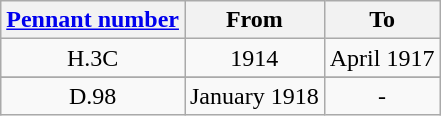<table class="wikitable" style="text-align:center">
<tr>
<th><a href='#'>Pennant number</a></th>
<th>From</th>
<th>To</th>
</tr>
<tr>
<td>H.3C</td>
<td>1914</td>
<td>April 1917</td>
</tr>
<tr>
</tr>
<tr>
<td>D.98</td>
<td>January 1918</td>
<td>-</td>
</tr>
</table>
